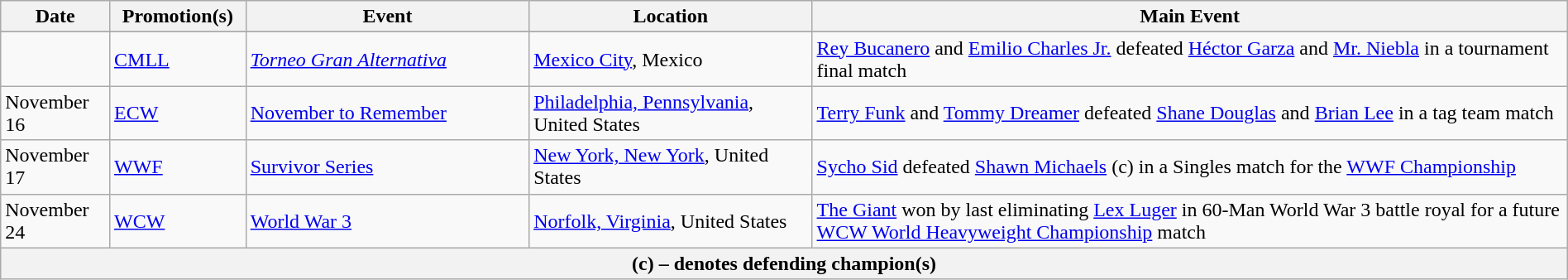<table class="wikitable" style="width:100%;">
<tr>
<th width="5%">Date</th>
<th width="5%">Promotion(s)</th>
<th style="width:15%;">Event</th>
<th style="width:15%;">Location</th>
<th style="width:40%;">Main Event</th>
</tr>
<tr style="width:20%;" |Notes>
</tr>
<tr>
<td></td>
<td><a href='#'>CMLL</a></td>
<td><em><a href='#'>Torneo Gran Alternativa</a></em></td>
<td><a href='#'>Mexico City</a>, Mexico</td>
<td><a href='#'>Rey Bucanero</a> and <a href='#'>Emilio Charles Jr.</a> defeated <a href='#'>Héctor Garza</a> and <a href='#'>Mr. Niebla</a> in a tournament final match</td>
</tr>
<tr>
<td>November 16</td>
<td><a href='#'>ECW</a></td>
<td><a href='#'>November to Remember</a></td>
<td><a href='#'>Philadelphia, Pennsylvania</a>, United States</td>
<td><a href='#'>Terry Funk</a> and <a href='#'>Tommy Dreamer</a> defeated <a href='#'>Shane Douglas</a> and <a href='#'>Brian Lee</a> in a tag team match</td>
</tr>
<tr>
<td>November 17</td>
<td><a href='#'>WWF</a></td>
<td><a href='#'>Survivor Series</a></td>
<td><a href='#'>New York, New York</a>, United States</td>
<td><a href='#'>Sycho Sid</a> defeated <a href='#'>Shawn Michaels</a> (c) in a Singles match for the <a href='#'>WWF Championship</a></td>
</tr>
<tr>
<td>November 24</td>
<td><a href='#'>WCW</a></td>
<td><a href='#'>World War 3</a></td>
<td><a href='#'>Norfolk, Virginia</a>, United States</td>
<td><a href='#'>The Giant</a> won by last eliminating <a href='#'>Lex Luger</a> in 60-Man World War 3 battle royal for a future <a href='#'>WCW World Heavyweight Championship</a> match</td>
</tr>
<tr>
<th colspan="6">(c) – denotes defending champion(s)</th>
</tr>
</table>
